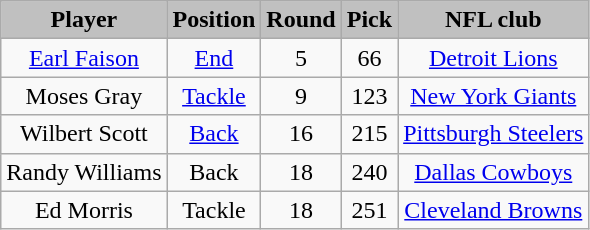<table class="wikitable" style="text-align:center;">
<tr style="background:#C0C0C0;">
<td><strong>Player</strong></td>
<td><strong>Position</strong></td>
<td><strong>Round</strong></td>
<td><strong>Pick</strong></td>
<td><strong>NFL club</strong></td>
</tr>
<tr align="center" bgcolor="">
<td><a href='#'>Earl Faison</a></td>
<td><a href='#'>End</a></td>
<td>5</td>
<td>66</td>
<td><a href='#'>Detroit Lions</a></td>
</tr>
<tr align="center" bgcolor="">
<td>Moses Gray</td>
<td><a href='#'>Tackle</a></td>
<td>9</td>
<td>123</td>
<td><a href='#'>New York Giants</a></td>
</tr>
<tr align="center" bgcolor="">
<td>Wilbert Scott</td>
<td><a href='#'>Back</a></td>
<td>16</td>
<td>215</td>
<td><a href='#'>Pittsburgh Steelers</a></td>
</tr>
<tr align="center" bgcolor="">
<td>Randy Williams</td>
<td>Back</td>
<td>18</td>
<td>240</td>
<td><a href='#'>Dallas Cowboys</a></td>
</tr>
<tr align="center" bgcolor="">
<td>Ed Morris</td>
<td>Tackle</td>
<td>18</td>
<td>251</td>
<td><a href='#'>Cleveland Browns</a></td>
</tr>
</table>
